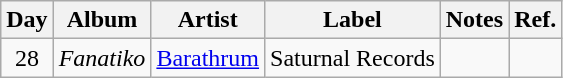<table class="wikitable">
<tr>
<th>Day</th>
<th>Album</th>
<th>Artist</th>
<th>Label</th>
<th>Notes</th>
<th>Ref.</th>
</tr>
<tr>
<td rowspan="1" style="text-align:center;">28</td>
<td><em>Fanatiko</em></td>
<td><a href='#'>Barathrum</a></td>
<td>Saturnal Records</td>
<td></td>
<td style="text-align:center;"></td>
</tr>
</table>
